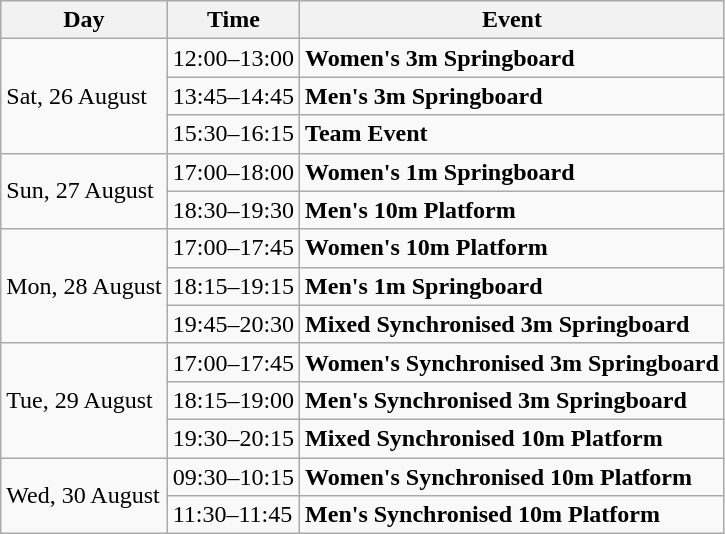<table class="wikitable">
<tr>
<th>Day</th>
<th>Time</th>
<th>Event</th>
</tr>
<tr>
<td rowspan=3>Sat, 26 August</td>
<td>12:00–13:00</td>
<td><strong>Women's 3m Springboard</strong></td>
</tr>
<tr>
<td>13:45–14:45</td>
<td><strong>Men's 3m Springboard</strong></td>
</tr>
<tr>
<td>15:30–16:15</td>
<td><strong>Team Event</strong></td>
</tr>
<tr>
<td rowspan=2>Sun, 27 August</td>
<td>17:00–18:00</td>
<td><strong>Women's 1m Springboard</strong></td>
</tr>
<tr>
<td>18:30–19:30</td>
<td><strong>Men's 10m Platform</strong></td>
</tr>
<tr>
<td rowspan=3>Mon, 28 August</td>
<td>17:00–17:45</td>
<td><strong>Women's 10m Platform</strong></td>
</tr>
<tr>
<td>18:15–19:15</td>
<td><strong>Men's 1m Springboard</strong></td>
</tr>
<tr>
<td>19:45–20:30</td>
<td><strong>Mixed Synchronised 3m Springboard</strong></td>
</tr>
<tr>
<td rowspan="3">Tue, 29 August</td>
<td>17:00–17:45</td>
<td><strong>Women's Synchronised 3m Springboard</strong></td>
</tr>
<tr>
<td>18:15–19:00</td>
<td><strong>Men's Synchronised 3m Springboard</strong></td>
</tr>
<tr>
<td>19:30–20:15</td>
<td><strong>Mixed Synchronised 10m Platform</strong></td>
</tr>
<tr>
<td rowspan="2">Wed, 30 August</td>
<td>09:30–10:15</td>
<td><strong>Women's Synchronised 10m Platform</strong></td>
</tr>
<tr>
<td>11:30–11:45</td>
<td><strong>Men's Synchronised 10m Platform</strong></td>
</tr>
</table>
